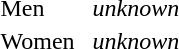<table>
<tr>
<td>Men</td>
<td></td>
<td></td>
<td><em>unknown</em></td>
</tr>
<tr>
<td>Women</td>
<td></td>
<td></td>
<td><em>unknown</em></td>
</tr>
</table>
